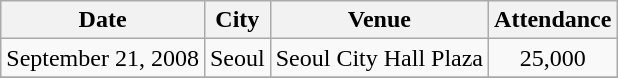<table class="wikitable" style="text-align:center;">
<tr>
<th>Date</th>
<th>City</th>
<th>Venue</th>
<th>Attendance</th>
</tr>
<tr>
<td>September 21, 2008</td>
<td>Seoul</td>
<td>Seoul City Hall Plaza</td>
<td>25,000</td>
</tr>
<tr>
</tr>
</table>
